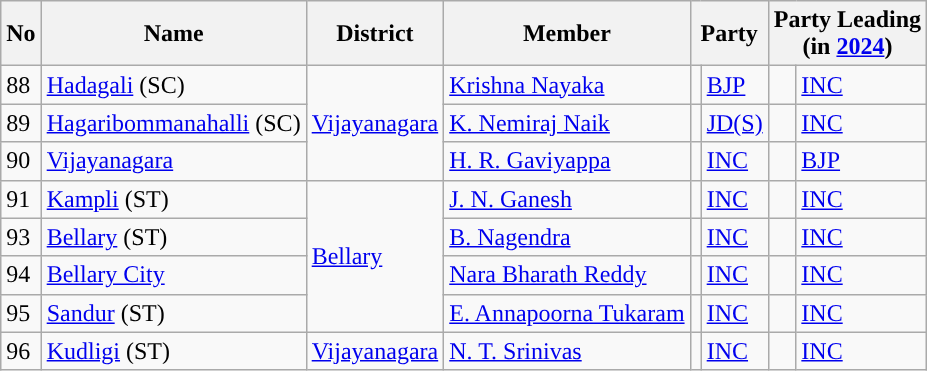<table class="wikitable">
<tr>
<th>No</th>
<th>Name</th>
<th>District</th>
<th>Member</th>
<th colspan="2">Party</th>
<th colspan="2">Party Leading<br>(in <a href='#'>2024</a>)</th>
</tr>
<tr>
<td>88</td>
<td><a href='#'>Hadagali</a> (SC)</td>
<td rowspan="3"><a href='#'>Vijayanagara</a></td>
<td><a href='#'>Krishna Nayaka</a></td>
<td style="background-color: "></td>
<td><a href='#'>BJP</a></td>
<td style="background-color: "></td>
<td><a href='#'>INC</a></td>
</tr>
<tr>
<td>89</td>
<td><a href='#'>Hagaribommanahalli</a> (SC)</td>
<td><a href='#'>K. Nemiraj Naik</a></td>
<td style="background-color: "></td>
<td><a href='#'>JD(S)</a></td>
<td style="background-color: "></td>
<td><a href='#'>INC</a></td>
</tr>
<tr>
<td>90</td>
<td><a href='#'>Vijayanagara</a></td>
<td><a href='#'>H. R. Gaviyappa</a></td>
<td style="background-color: "></td>
<td><a href='#'>INC</a></td>
<td style="background-color: "></td>
<td><a href='#'>BJP</a></td>
</tr>
<tr>
<td>91</td>
<td><a href='#'>Kampli</a> (ST)</td>
<td rowspan="4"><a href='#'>Bellary</a></td>
<td><a href='#'>J. N. Ganesh</a></td>
<td style="background-color: "></td>
<td><a href='#'>INC</a></td>
<td style="background-color: "></td>
<td><a href='#'>INC</a></td>
</tr>
<tr>
<td>93</td>
<td><a href='#'>Bellary</a> (ST)</td>
<td><a href='#'>B. Nagendra</a></td>
<td style="background-color: "></td>
<td><a href='#'>INC</a></td>
<td style="background-color: "></td>
<td><a href='#'>INC</a></td>
</tr>
<tr>
<td>94</td>
<td><a href='#'>Bellary City</a></td>
<td><a href='#'>Nara Bharath Reddy</a></td>
<td style="background-color: "></td>
<td><a href='#'>INC</a></td>
<td style="background-color: "></td>
<td><a href='#'>INC</a></td>
</tr>
<tr>
<td>95</td>
<td><a href='#'>Sandur</a> (ST)</td>
<td><a href='#'>E. Annapoorna Tukaram</a></td>
<td style="background-color: "></td>
<td><a href='#'>INC</a></td>
<td style="background-color: "></td>
<td><a href='#'>INC</a></td>
</tr>
<tr>
<td>96</td>
<td><a href='#'>Kudligi</a> (ST)</td>
<td><a href='#'>Vijayanagara</a></td>
<td><a href='#'>N. T. Srinivas</a></td>
<td style="background-color: "></td>
<td><a href='#'>INC</a></td>
<td style="background-color: "></td>
<td><a href='#'>INC</a></td>
</tr>
</table>
